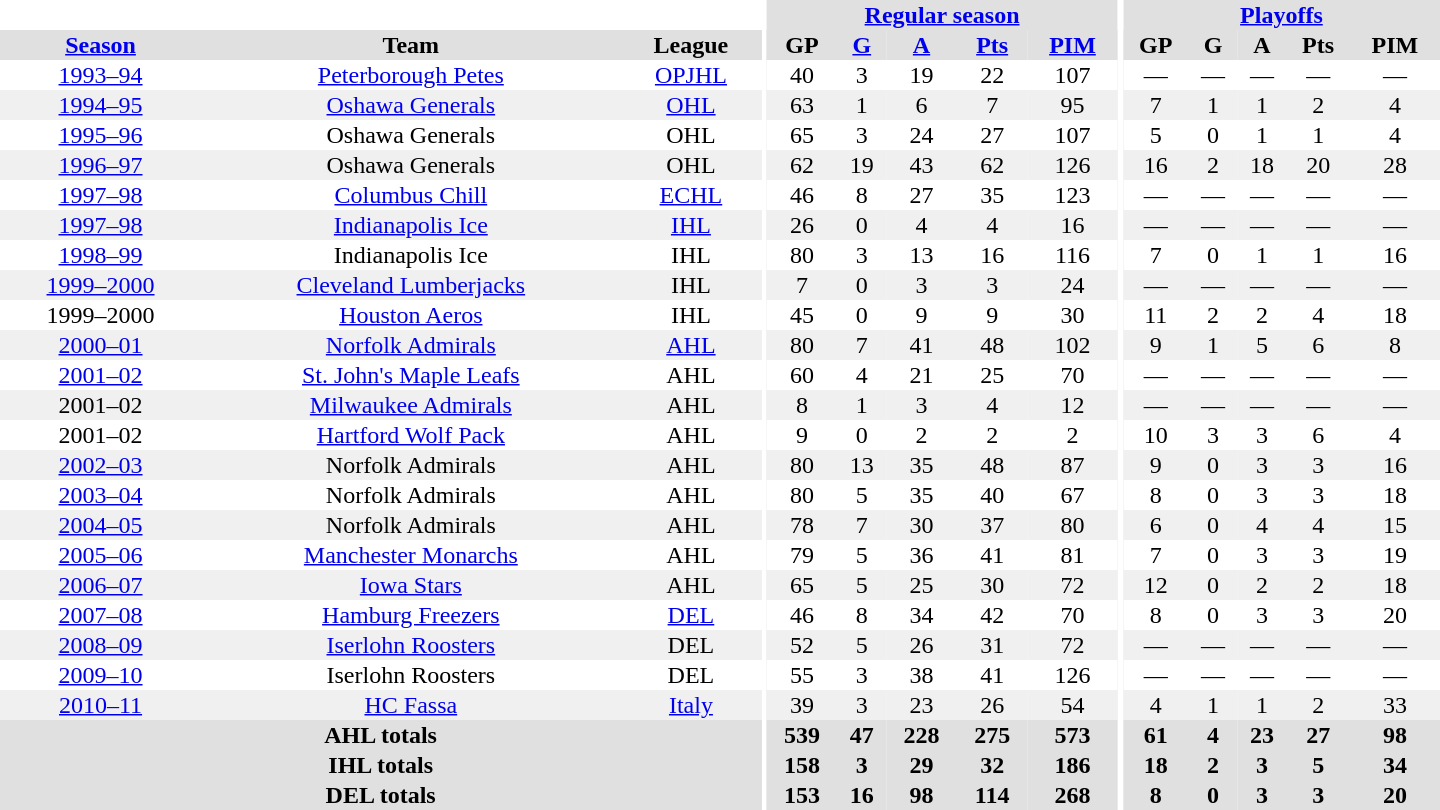<table border="0" cellpadding="1" cellspacing="0" style="text-align:center; width:60em">
<tr bgcolor="#e0e0e0">
<th colspan="3" bgcolor="#ffffff"></th>
<th rowspan="99" bgcolor="#ffffff"></th>
<th colspan="5"><a href='#'>Regular season</a></th>
<th rowspan="99" bgcolor="#ffffff"></th>
<th colspan="5"><a href='#'>Playoffs</a></th>
</tr>
<tr bgcolor="#e0e0e0">
<th><a href='#'>Season</a></th>
<th>Team</th>
<th>League</th>
<th>GP</th>
<th><a href='#'>G</a></th>
<th><a href='#'>A</a></th>
<th><a href='#'>Pts</a></th>
<th><a href='#'>PIM</a></th>
<th>GP</th>
<th>G</th>
<th>A</th>
<th>Pts</th>
<th>PIM</th>
</tr>
<tr>
<td><a href='#'>1993–94</a></td>
<td><a href='#'>Peterborough Petes</a></td>
<td><a href='#'>OPJHL</a></td>
<td>40</td>
<td>3</td>
<td>19</td>
<td>22</td>
<td>107</td>
<td>—</td>
<td>—</td>
<td>—</td>
<td>—</td>
<td>—</td>
</tr>
<tr bgcolor="#f0f0f0">
<td><a href='#'>1994–95</a></td>
<td><a href='#'>Oshawa Generals</a></td>
<td><a href='#'>OHL</a></td>
<td>63</td>
<td>1</td>
<td>6</td>
<td>7</td>
<td>95</td>
<td>7</td>
<td>1</td>
<td>1</td>
<td>2</td>
<td>4</td>
</tr>
<tr>
<td><a href='#'>1995–96</a></td>
<td>Oshawa Generals</td>
<td>OHL</td>
<td>65</td>
<td>3</td>
<td>24</td>
<td>27</td>
<td>107</td>
<td>5</td>
<td>0</td>
<td>1</td>
<td>1</td>
<td>4</td>
</tr>
<tr bgcolor="#f0f0f0">
<td><a href='#'>1996–97</a></td>
<td>Oshawa Generals</td>
<td>OHL</td>
<td>62</td>
<td>19</td>
<td>43</td>
<td>62</td>
<td>126</td>
<td>16</td>
<td>2</td>
<td>18</td>
<td>20</td>
<td>28</td>
</tr>
<tr>
<td><a href='#'>1997–98</a></td>
<td><a href='#'>Columbus Chill</a></td>
<td><a href='#'>ECHL</a></td>
<td>46</td>
<td>8</td>
<td>27</td>
<td>35</td>
<td>123</td>
<td>—</td>
<td>—</td>
<td>—</td>
<td>—</td>
<td>—</td>
</tr>
<tr bgcolor="#f0f0f0">
<td><a href='#'>1997–98</a></td>
<td><a href='#'>Indianapolis Ice</a></td>
<td><a href='#'>IHL</a></td>
<td>26</td>
<td>0</td>
<td>4</td>
<td>4</td>
<td>16</td>
<td>—</td>
<td>—</td>
<td>—</td>
<td>—</td>
<td>—</td>
</tr>
<tr>
<td><a href='#'>1998–99</a></td>
<td>Indianapolis Ice</td>
<td>IHL</td>
<td>80</td>
<td>3</td>
<td>13</td>
<td>16</td>
<td>116</td>
<td>7</td>
<td>0</td>
<td>1</td>
<td>1</td>
<td>16</td>
</tr>
<tr bgcolor="#f0f0f0">
<td><a href='#'>1999–2000</a></td>
<td><a href='#'>Cleveland Lumberjacks</a></td>
<td>IHL</td>
<td>7</td>
<td>0</td>
<td>3</td>
<td>3</td>
<td>24</td>
<td>—</td>
<td>—</td>
<td>—</td>
<td>—</td>
<td>—</td>
</tr>
<tr>
<td>1999–2000</td>
<td><a href='#'>Houston Aeros</a></td>
<td>IHL</td>
<td>45</td>
<td>0</td>
<td>9</td>
<td>9</td>
<td>30</td>
<td>11</td>
<td>2</td>
<td>2</td>
<td>4</td>
<td>18</td>
</tr>
<tr bgcolor="#f0f0f0">
<td><a href='#'>2000–01</a></td>
<td><a href='#'>Norfolk Admirals</a></td>
<td><a href='#'>AHL</a></td>
<td>80</td>
<td>7</td>
<td>41</td>
<td>48</td>
<td>102</td>
<td>9</td>
<td>1</td>
<td>5</td>
<td>6</td>
<td>8</td>
</tr>
<tr>
<td><a href='#'>2001–02</a></td>
<td><a href='#'>St. John's Maple Leafs</a></td>
<td>AHL</td>
<td>60</td>
<td>4</td>
<td>21</td>
<td>25</td>
<td>70</td>
<td>—</td>
<td>—</td>
<td>—</td>
<td>—</td>
<td>—</td>
</tr>
<tr bgcolor="#f0f0f0">
<td>2001–02</td>
<td><a href='#'>Milwaukee Admirals</a></td>
<td>AHL</td>
<td>8</td>
<td>1</td>
<td>3</td>
<td>4</td>
<td>12</td>
<td>—</td>
<td>—</td>
<td>—</td>
<td>—</td>
<td>—</td>
</tr>
<tr>
<td>2001–02</td>
<td><a href='#'>Hartford Wolf Pack</a></td>
<td>AHL</td>
<td>9</td>
<td>0</td>
<td>2</td>
<td>2</td>
<td>2</td>
<td>10</td>
<td>3</td>
<td>3</td>
<td>6</td>
<td>4</td>
</tr>
<tr bgcolor="#f0f0f0">
<td><a href='#'>2002–03</a></td>
<td>Norfolk Admirals</td>
<td>AHL</td>
<td>80</td>
<td>13</td>
<td>35</td>
<td>48</td>
<td>87</td>
<td>9</td>
<td>0</td>
<td>3</td>
<td>3</td>
<td>16</td>
</tr>
<tr>
<td><a href='#'>2003–04</a></td>
<td>Norfolk Admirals</td>
<td>AHL</td>
<td>80</td>
<td>5</td>
<td>35</td>
<td>40</td>
<td>67</td>
<td>8</td>
<td>0</td>
<td>3</td>
<td>3</td>
<td>18</td>
</tr>
<tr bgcolor="#f0f0f0">
<td><a href='#'>2004–05</a></td>
<td>Norfolk Admirals</td>
<td>AHL</td>
<td>78</td>
<td>7</td>
<td>30</td>
<td>37</td>
<td>80</td>
<td>6</td>
<td>0</td>
<td>4</td>
<td>4</td>
<td>15</td>
</tr>
<tr>
<td><a href='#'>2005–06</a></td>
<td><a href='#'>Manchester Monarchs</a></td>
<td>AHL</td>
<td>79</td>
<td>5</td>
<td>36</td>
<td>41</td>
<td>81</td>
<td>7</td>
<td>0</td>
<td>3</td>
<td>3</td>
<td>19</td>
</tr>
<tr bgcolor="#f0f0f0">
<td><a href='#'>2006–07</a></td>
<td><a href='#'>Iowa Stars</a></td>
<td>AHL</td>
<td>65</td>
<td>5</td>
<td>25</td>
<td>30</td>
<td>72</td>
<td>12</td>
<td>0</td>
<td>2</td>
<td>2</td>
<td>18</td>
</tr>
<tr>
<td><a href='#'>2007–08</a></td>
<td><a href='#'>Hamburg Freezers</a></td>
<td><a href='#'>DEL</a></td>
<td>46</td>
<td>8</td>
<td>34</td>
<td>42</td>
<td>70</td>
<td>8</td>
<td>0</td>
<td>3</td>
<td>3</td>
<td>20</td>
</tr>
<tr bgcolor="#f0f0f0">
<td><a href='#'>2008–09</a></td>
<td><a href='#'>Iserlohn Roosters</a></td>
<td>DEL</td>
<td>52</td>
<td>5</td>
<td>26</td>
<td>31</td>
<td>72</td>
<td>—</td>
<td>—</td>
<td>—</td>
<td>—</td>
<td>—</td>
</tr>
<tr>
<td><a href='#'>2009–10</a></td>
<td>Iserlohn Roosters</td>
<td>DEL</td>
<td>55</td>
<td>3</td>
<td>38</td>
<td>41</td>
<td>126</td>
<td>—</td>
<td>—</td>
<td>—</td>
<td>—</td>
<td>—</td>
</tr>
<tr bgcolor="#f0f0f0">
<td><a href='#'>2010–11</a></td>
<td><a href='#'>HC Fassa</a></td>
<td><a href='#'>Italy</a></td>
<td>39</td>
<td>3</td>
<td>23</td>
<td>26</td>
<td>54</td>
<td>4</td>
<td>1</td>
<td>1</td>
<td>2</td>
<td>33</td>
</tr>
<tr bgcolor="#e0e0e0">
<th colspan="3">AHL totals</th>
<th>539</th>
<th>47</th>
<th>228</th>
<th>275</th>
<th>573</th>
<th>61</th>
<th>4</th>
<th>23</th>
<th>27</th>
<th>98</th>
</tr>
<tr bgcolor="#e0e0e0">
<th colspan="3">IHL totals</th>
<th>158</th>
<th>3</th>
<th>29</th>
<th>32</th>
<th>186</th>
<th>18</th>
<th>2</th>
<th>3</th>
<th>5</th>
<th>34</th>
</tr>
<tr bgcolor="#e0e0e0">
<th colspan="3">DEL totals</th>
<th>153</th>
<th>16</th>
<th>98</th>
<th>114</th>
<th>268</th>
<th>8</th>
<th>0</th>
<th>3</th>
<th>3</th>
<th>20</th>
</tr>
</table>
